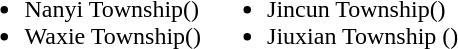<table>
<tr>
<td valign="top"><br><ul><li>Nanyi Township()</li><li>Waxie Township()</li></ul></td>
<td valign="top"><br><ul><li>Jincun Township()</li><li>Jiuxian Township ()</li></ul></td>
</tr>
</table>
